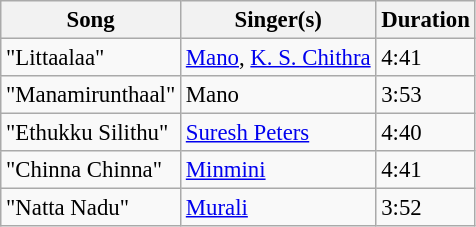<table class="wikitable" style="font-size:95%;">
<tr>
<th>Song</th>
<th>Singer(s)</th>
<th>Duration</th>
</tr>
<tr>
<td>"Littaalaa"</td>
<td><a href='#'>Mano</a>, <a href='#'>K. S. Chithra</a></td>
<td>4:41</td>
</tr>
<tr>
<td>"Manamirunthaal"</td>
<td>Mano</td>
<td>3:53</td>
</tr>
<tr>
<td>"Ethukku Silithu"</td>
<td><a href='#'>Suresh Peters</a></td>
<td>4:40</td>
</tr>
<tr>
<td>"Chinna Chinna"</td>
<td><a href='#'>Minmini</a></td>
<td>4:41</td>
</tr>
<tr>
<td>"Natta Nadu"</td>
<td><a href='#'>Murali</a></td>
<td>3:52</td>
</tr>
</table>
